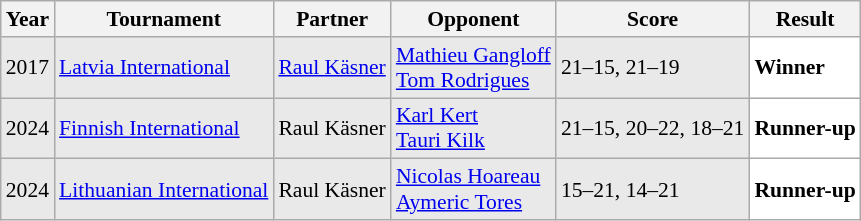<table class="sortable wikitable" style="font-size: 90%;">
<tr>
<th>Year</th>
<th>Tournament</th>
<th>Partner</th>
<th>Opponent</th>
<th>Score</th>
<th>Result</th>
</tr>
<tr style="background:#E9E9E9">
<td align="center">2017</td>
<td align="left"><a href='#'>Latvia International</a></td>
<td align="left"> <a href='#'>Raul Käsner</a></td>
<td align="left"> <a href='#'>Mathieu Gangloff</a><br> <a href='#'>Tom Rodrigues</a></td>
<td align="left">21–15, 21–19</td>
<td style="text-align:left; background:white"> <strong>Winner</strong></td>
</tr>
<tr style="background:#E9E9E9">
<td align="center">2024</td>
<td align="left"><a href='#'>Finnish International</a></td>
<td align="left"> Raul Käsner</td>
<td align="left"> <a href='#'>Karl Kert</a><br> <a href='#'>Tauri Kilk</a></td>
<td align="left">21–15, 20–22, 18–21</td>
<td style="text-align:left; background:white"> <strong>Runner-up</strong></td>
</tr>
<tr style="background:#E9E9E9">
<td align="center">2024</td>
<td align="left"><a href='#'>Lithuanian International</a></td>
<td align="left"> Raul Käsner</td>
<td align="left"> <a href='#'>Nicolas Hoareau</a><br> <a href='#'>Aymeric Tores</a></td>
<td align="left">15–21, 14–21</td>
<td style="text-align:left; background:white"> <strong>Runner-up</strong></td>
</tr>
</table>
